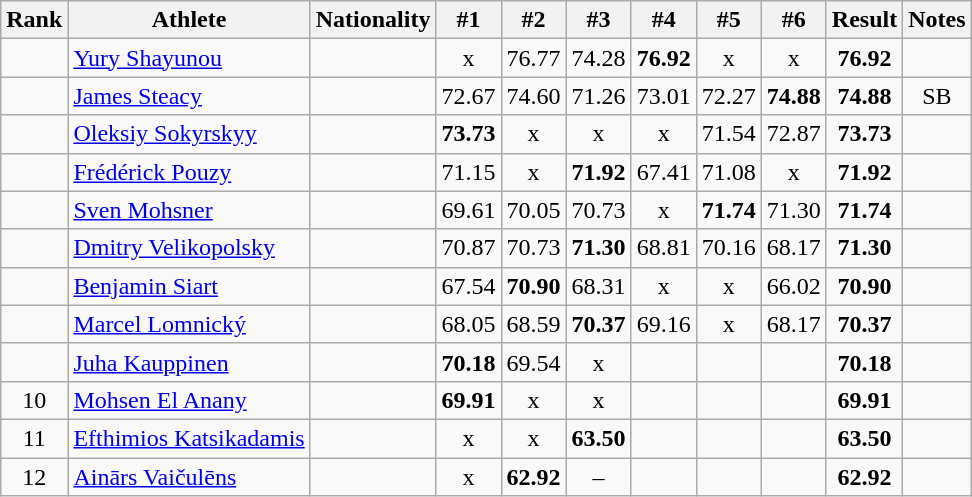<table class="wikitable sortable" style="text-align:center">
<tr>
<th>Rank</th>
<th>Athlete</th>
<th>Nationality</th>
<th>#1</th>
<th>#2</th>
<th>#3</th>
<th>#4</th>
<th>#5</th>
<th>#6</th>
<th>Result</th>
<th>Notes</th>
</tr>
<tr>
<td></td>
<td align="left"><a href='#'>Yury Shayunou</a></td>
<td align=left></td>
<td>x</td>
<td>76.77</td>
<td>74.28</td>
<td><strong>76.92</strong></td>
<td>x</td>
<td>x</td>
<td><strong>76.92</strong></td>
<td></td>
</tr>
<tr>
<td></td>
<td align="left"><a href='#'>James Steacy</a></td>
<td align=left></td>
<td>72.67</td>
<td>74.60</td>
<td>71.26</td>
<td>73.01</td>
<td>72.27</td>
<td><strong>74.88</strong></td>
<td><strong>74.88</strong></td>
<td>SB</td>
</tr>
<tr>
<td></td>
<td align="left"><a href='#'>Oleksiy Sokyrskyy</a></td>
<td align=left></td>
<td><strong>73.73</strong></td>
<td>x</td>
<td>x</td>
<td>x</td>
<td>71.54</td>
<td>72.87</td>
<td><strong>73.73</strong></td>
<td></td>
</tr>
<tr>
<td></td>
<td align="left"><a href='#'>Frédérick Pouzy</a></td>
<td align=left></td>
<td>71.15</td>
<td>x</td>
<td><strong>71.92</strong></td>
<td>67.41</td>
<td>71.08</td>
<td>x</td>
<td><strong>71.92</strong></td>
<td></td>
</tr>
<tr>
<td></td>
<td align="left"><a href='#'>Sven Mohsner</a></td>
<td align=left></td>
<td>69.61</td>
<td>70.05</td>
<td>70.73</td>
<td>x</td>
<td><strong>71.74</strong></td>
<td>71.30</td>
<td><strong>71.74</strong></td>
<td></td>
</tr>
<tr>
<td></td>
<td align="left"><a href='#'>Dmitry Velikopolsky</a></td>
<td align=left></td>
<td>70.87</td>
<td>70.73</td>
<td><strong>71.30</strong></td>
<td>68.81</td>
<td>70.16</td>
<td>68.17</td>
<td><strong>71.30</strong></td>
<td></td>
</tr>
<tr>
<td></td>
<td align="left"><a href='#'>Benjamin Siart</a></td>
<td align=left></td>
<td>67.54</td>
<td><strong>70.90</strong></td>
<td>68.31</td>
<td>x</td>
<td>x</td>
<td>66.02</td>
<td><strong>70.90</strong></td>
<td></td>
</tr>
<tr>
<td></td>
<td align="left"><a href='#'>Marcel Lomnický</a></td>
<td align=left></td>
<td>68.05</td>
<td>68.59</td>
<td><strong>70.37</strong></td>
<td>69.16</td>
<td>x</td>
<td>68.17</td>
<td><strong>70.37</strong></td>
<td></td>
</tr>
<tr>
<td></td>
<td align="left"><a href='#'>Juha Kauppinen</a></td>
<td align=left></td>
<td><strong>70.18</strong></td>
<td>69.54</td>
<td>x</td>
<td></td>
<td></td>
<td></td>
<td><strong>70.18</strong></td>
<td></td>
</tr>
<tr>
<td>10</td>
<td align="left"><a href='#'>Mohsen El Anany</a></td>
<td align=left></td>
<td><strong>69.91</strong></td>
<td>x</td>
<td>x</td>
<td></td>
<td></td>
<td></td>
<td><strong>69.91</strong></td>
<td></td>
</tr>
<tr>
<td>11</td>
<td align="left"><a href='#'>Efthimios Katsikadamis</a></td>
<td align=left></td>
<td>x</td>
<td>x</td>
<td><strong>63.50</strong></td>
<td></td>
<td></td>
<td></td>
<td><strong>63.50</strong></td>
<td></td>
</tr>
<tr>
<td>12</td>
<td align="left"><a href='#'>Ainārs Vaičulēns</a></td>
<td align=left></td>
<td>x</td>
<td><strong>62.92</strong></td>
<td>–</td>
<td></td>
<td></td>
<td></td>
<td><strong>62.92</strong></td>
<td></td>
</tr>
</table>
